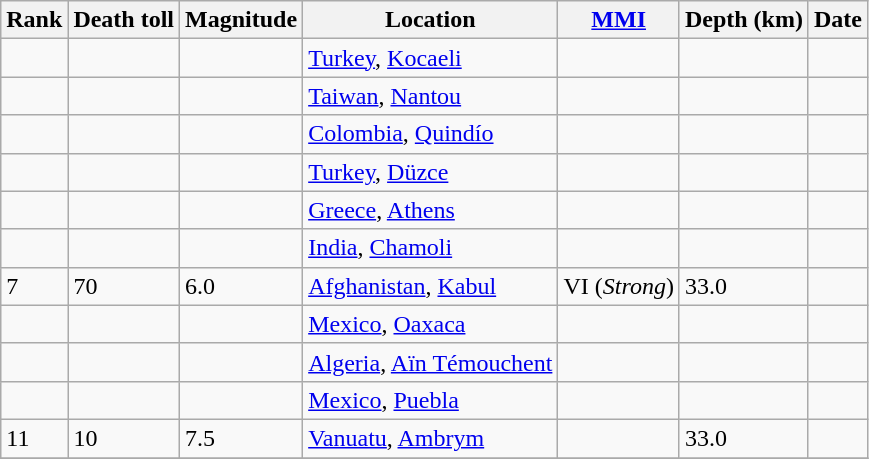<table class="sortable wikitable" style="font-size:100%;">
<tr>
<th>Rank</th>
<th>Death toll</th>
<th>Magnitude</th>
<th>Location</th>
<th><a href='#'>MMI</a></th>
<th>Depth (km)</th>
<th>Date</th>
</tr>
<tr>
<td></td>
<td></td>
<td></td>
<td> <a href='#'>Turkey</a>, <a href='#'>Kocaeli</a></td>
<td></td>
<td></td>
<td></td>
</tr>
<tr>
<td></td>
<td></td>
<td></td>
<td> <a href='#'>Taiwan</a>, <a href='#'>Nantou</a></td>
<td></td>
<td></td>
<td></td>
</tr>
<tr>
<td></td>
<td></td>
<td></td>
<td> <a href='#'>Colombia</a>, <a href='#'>Quindío</a></td>
<td></td>
<td></td>
<td></td>
</tr>
<tr>
<td></td>
<td></td>
<td></td>
<td> <a href='#'>Turkey</a>, <a href='#'>Düzce</a></td>
<td></td>
<td></td>
<td></td>
</tr>
<tr>
<td></td>
<td></td>
<td></td>
<td> <a href='#'>Greece</a>, <a href='#'>Athens</a></td>
<td></td>
<td></td>
<td></td>
</tr>
<tr>
<td></td>
<td></td>
<td></td>
<td> <a href='#'>India</a>, <a href='#'>Chamoli</a></td>
<td></td>
<td></td>
<td></td>
</tr>
<tr>
<td>7</td>
<td>70</td>
<td>6.0</td>
<td> <a href='#'>Afghanistan</a>, <a href='#'>Kabul</a></td>
<td>VI (<em>Strong</em>)</td>
<td>33.0</td>
<td></td>
</tr>
<tr>
<td></td>
<td></td>
<td></td>
<td> <a href='#'>Mexico</a>, <a href='#'>Oaxaca</a></td>
<td></td>
<td></td>
<td></td>
</tr>
<tr>
<td></td>
<td></td>
<td></td>
<td> <a href='#'>Algeria</a>, <a href='#'>Aïn Témouchent</a></td>
<td></td>
<td></td>
<td></td>
</tr>
<tr>
<td></td>
<td></td>
<td></td>
<td> <a href='#'>Mexico</a>, <a href='#'>Puebla</a></td>
<td></td>
<td></td>
<td></td>
</tr>
<tr>
<td>11</td>
<td>10</td>
<td>7.5</td>
<td> <a href='#'>Vanuatu</a>, <a href='#'>Ambrym</a></td>
<td></td>
<td>33.0</td>
<td></td>
</tr>
<tr>
</tr>
</table>
